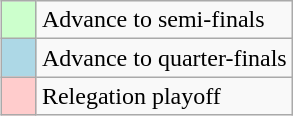<table class="wikitable" align="right">
<tr>
<td style="background:#cfc;">    </td>
<td>Advance to semi-finals</td>
</tr>
<tr>
<td style="background:#ADD8E6;">    </td>
<td>Advance to quarter-finals</td>
</tr>
<tr>
<td style="background:#fcc;">    </td>
<td>Relegation playoff</td>
</tr>
</table>
